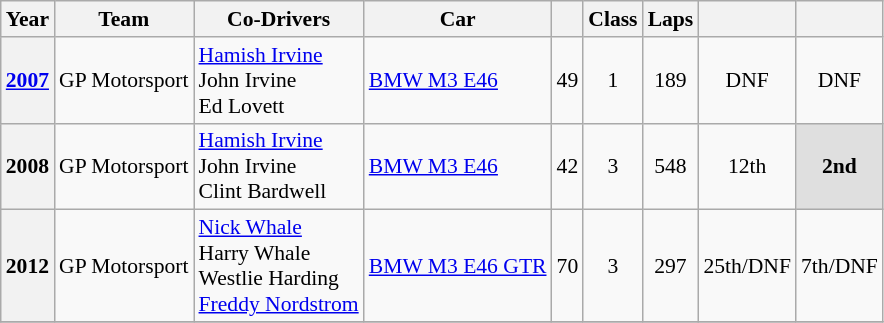<table class="wikitable" style="font-size:90%">
<tr>
<th>Year</th>
<th>Team</th>
<th>Co-Drivers</th>
<th>Car</th>
<th></th>
<th>Class</th>
<th>Laps</th>
<th></th>
<th></th>
</tr>
<tr style="text-align:center;">
<th><a href='#'>2007</a></th>
<td align="left"> GP Motorsport</td>
<td align="left"> <a href='#'>Hamish Irvine</a><br> John Irvine<br> Ed Lovett</td>
<td align="left"><a href='#'>BMW M3 E46</a></td>
<td>49</td>
<td>1</td>
<td>189</td>
<td>DNF</td>
<td>DNF</td>
</tr>
<tr style="text-align:center;">
<th>2008</th>
<td align="left"> GP Motorsport</td>
<td align="left"> <a href='#'>Hamish Irvine</a><br> John Irvine<br> Clint Bardwell</td>
<td align="left"><a href='#'>BMW M3 E46</a></td>
<td>42</td>
<td>3</td>
<td>548</td>
<td>12th</td>
<td style="background:#dfdfdf;"><strong>2nd</strong></td>
</tr>
<tr style="text-align:center;">
<th>2012</th>
<td align="left"> GP Motorsport</td>
<td align="left"> <a href='#'>Nick Whale</a><br> Harry Whale<br> Westlie Harding<br> <a href='#'>Freddy Nordstrom</a></td>
<td align="left"><a href='#'>BMW M3 E46 GTR</a></td>
<td>70</td>
<td>3</td>
<td>297</td>
<td>25th/DNF</td>
<td>7th/DNF</td>
</tr>
<tr style="text-align:center;">
</tr>
</table>
